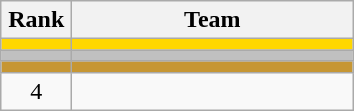<table class="wikitable" style="text-align:center;">
<tr>
<th width=40>Rank</th>
<th width=180>Team</th>
</tr>
<tr bgcolor="gold">
<td></td>
<td style="text-align:left;"></td>
</tr>
<tr bgcolor="silver">
<td></td>
<td style="text-align:left;"></td>
</tr>
<tr bgcolor="#C69633">
<td></td>
<td style="text-align:left;"></td>
</tr>
<tr>
<td>4</td>
<td style="text-align:left;"></td>
</tr>
</table>
